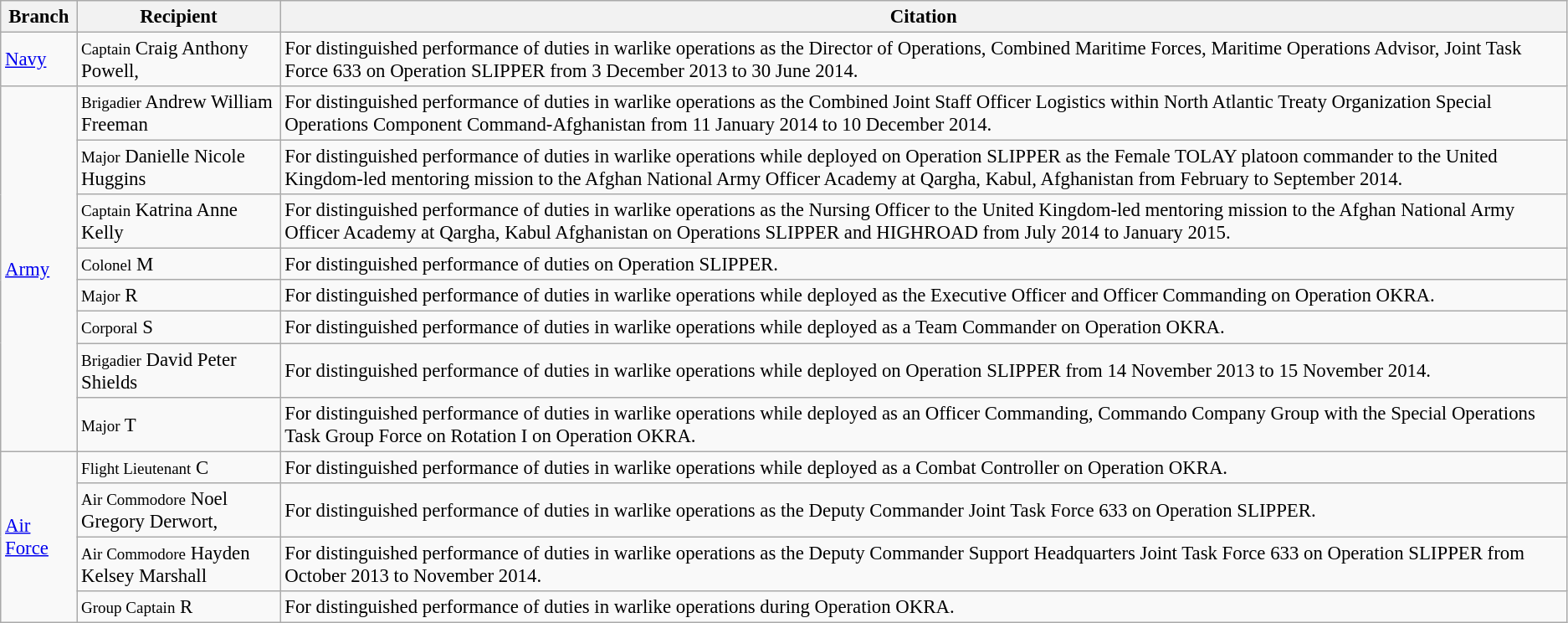<table class="wikitable" style="font-size:95%;">
<tr>
<th>Branch</th>
<th>Recipient</th>
<th>Citation</th>
</tr>
<tr>
<td><a href='#'>Navy</a></td>
<td><small>Captain</small> Craig Anthony Powell, </td>
<td>For distinguished performance of duties in warlike operations as the Director of Operations, Combined Maritime Forces, Maritime Operations Advisor, Joint Task Force 633 on Operation SLIPPER from 3 December 2013 to 30 June 2014.</td>
</tr>
<tr>
<td rowspan="8"><a href='#'>Army</a></td>
<td><small>Brigadier</small> Andrew William Freeman</td>
<td>For distinguished performance of duties in warlike operations as the Combined Joint Staff Officer Logistics within North Atlantic Treaty Organization Special Operations Component Command-Afghanistan from 11 January 2014 to 10 December 2014.</td>
</tr>
<tr>
<td><small>Major</small> Danielle Nicole Huggins</td>
<td>For distinguished performance of duties in warlike operations while deployed on Operation SLIPPER as the Female TOLAY platoon commander to the United Kingdom-led mentoring mission to the Afghan National Army Officer Academy at Qargha, Kabul, Afghanistan from February to September 2014.</td>
</tr>
<tr>
<td><small>Captain</small> Katrina Anne Kelly</td>
<td>For distinguished performance of duties in warlike operations as the Nursing Officer to the United Kingdom-led mentoring mission to the Afghan National Army Officer Academy at Qargha, Kabul Afghanistan on Operations SLIPPER and HIGHROAD from July 2014 to January 2015.</td>
</tr>
<tr>
<td><small>Colonel</small> M</td>
<td>For distinguished performance of duties on Operation SLIPPER.</td>
</tr>
<tr>
<td><small>Major</small> R</td>
<td>For distinguished performance of duties in warlike operations while deployed as the Executive Officer and Officer Commanding on Operation OKRA.</td>
</tr>
<tr>
<td><small>Corporal</small> S</td>
<td>For distinguished performance of duties in warlike operations while deployed as a Team Commander on Operation OKRA.</td>
</tr>
<tr>
<td><small>Brigadier</small> David Peter Shields</td>
<td>For distinguished performance of duties in warlike operations while deployed on Operation SLIPPER from 14 November 2013 to 15 November 2014.</td>
</tr>
<tr>
<td><small>Major</small> T</td>
<td>For distinguished performance of duties in warlike operations while deployed as an Officer Commanding, Commando Company Group with the Special Operations Task Group Force on Rotation I on Operation OKRA.</td>
</tr>
<tr>
<td rowspan="4"><a href='#'>Air Force</a></td>
<td><small>Flight Lieutenant</small> C</td>
<td>For distinguished performance of duties in warlike operations while deployed as a Combat Controller on Operation OKRA.</td>
</tr>
<tr>
<td><small>Air Commodore</small> Noel Gregory Derwort, </td>
<td>For distinguished performance of duties in warlike operations as the Deputy Commander Joint Task Force 633 on Operation SLIPPER.</td>
</tr>
<tr>
<td><small>Air Commodore</small> Hayden Kelsey Marshall</td>
<td>For distinguished performance of duties in warlike operations as the Deputy Commander Support Headquarters Joint Task Force 633 on Operation SLIPPER from October 2013 to November 2014.</td>
</tr>
<tr>
<td><small>Group Captain</small> R</td>
<td>For distinguished performance of duties in warlike operations during Operation OKRA.</td>
</tr>
</table>
